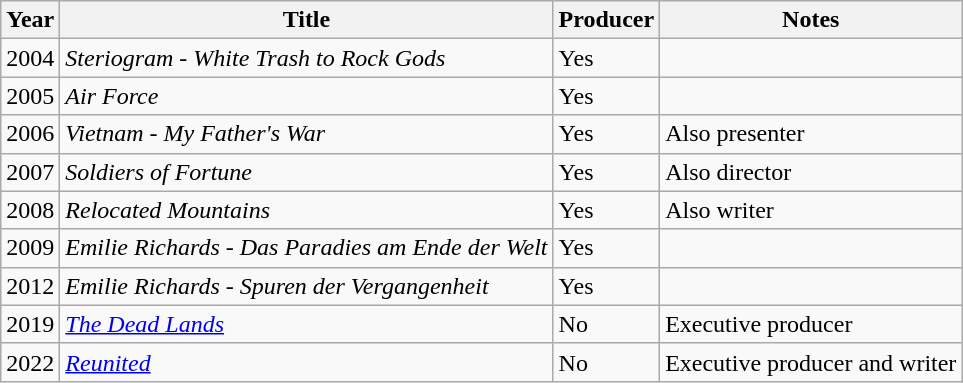<table class="wikitable">
<tr>
<th>Year</th>
<th>Title</th>
<th>Producer</th>
<th>Notes</th>
</tr>
<tr>
<td>2004</td>
<td><em>Steriogram - White Trash to Rock Gods</em></td>
<td>Yes</td>
<td></td>
</tr>
<tr>
<td>2005</td>
<td><em>Air Force</em></td>
<td>Yes</td>
<td></td>
</tr>
<tr>
<td>2006</td>
<td><em>Vietnam - My Father's War</em></td>
<td>Yes</td>
<td>Also presenter</td>
</tr>
<tr>
<td>2007</td>
<td><em>Soldiers of Fortune</em></td>
<td>Yes</td>
<td>Also director</td>
</tr>
<tr>
<td>2008</td>
<td><em>Relocated Mountains</em></td>
<td>Yes</td>
<td>Also writer</td>
</tr>
<tr>
<td>2009</td>
<td><em>Emilie Richards - Das Paradies am Ende der Welt</em></td>
<td>Yes</td>
<td></td>
</tr>
<tr>
<td>2012</td>
<td><em>Emilie Richards - Spuren der Vergangenheit</em></td>
<td>Yes</td>
<td></td>
</tr>
<tr>
<td>2019</td>
<td><em><a href='#'>The Dead Lands</a></em></td>
<td>No</td>
<td>Executive producer</td>
</tr>
<tr>
<td>2022</td>
<td><em><a href='#'>Reunited</a></em></td>
<td>No</td>
<td>Executive producer and writer</td>
</tr>
</table>
